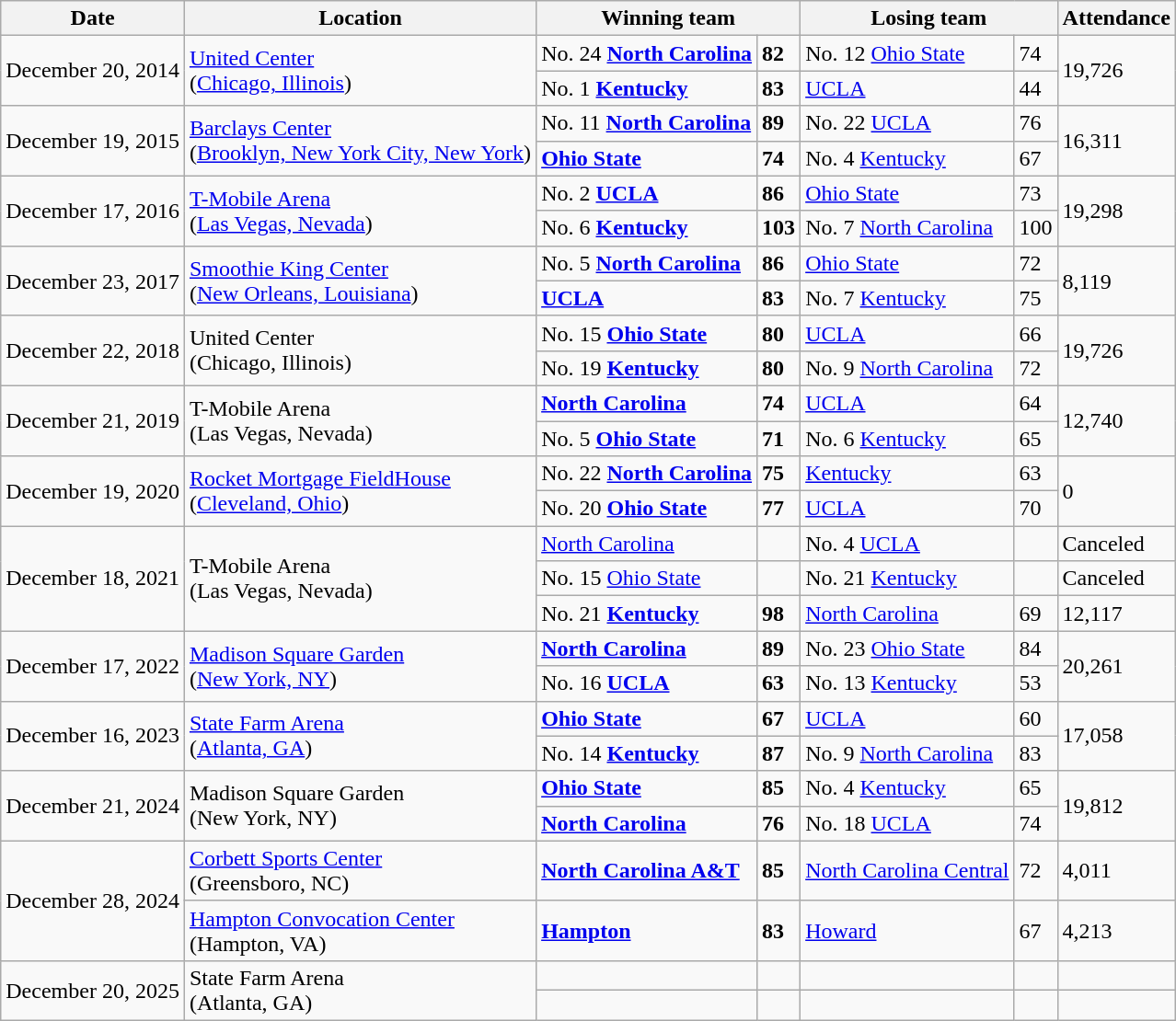<table class=wikitable>
<tr>
<th>Date</th>
<th>Location</th>
<th colspan=2>Winning team</th>
<th colspan=2>Losing team</th>
<th>Attendance</th>
</tr>
<tr>
<td rowspan=2>December 20, 2014</td>
<td rowspan=2><a href='#'>United Center</a><br>(<a href='#'>Chicago, Illinois</a>)</td>
<td>No. 24 <strong><a href='#'>North Carolina</a></strong></td>
<td><strong>82</strong></td>
<td>No. 12 <a href='#'>Ohio State</a></td>
<td>74</td>
<td rowspan=2>19,726</td>
</tr>
<tr>
<td>No. 1 <strong><a href='#'>Kentucky</a></strong></td>
<td><strong>83</strong></td>
<td><a href='#'>UCLA</a></td>
<td>44</td>
</tr>
<tr>
<td rowspan=2>December 19, 2015</td>
<td rowspan=2><a href='#'>Barclays Center</a><br>(<a href='#'>Brooklyn, New York City, New York</a>)</td>
<td>No. 11 <strong><a href='#'>North Carolina</a></strong></td>
<td><strong>89</strong></td>
<td>No. 22 <a href='#'>UCLA</a></td>
<td>76</td>
<td rowspan=2>16,311</td>
</tr>
<tr>
<td><strong><a href='#'>Ohio State</a></strong></td>
<td><strong>74</strong></td>
<td>No. 4 <a href='#'>Kentucky</a></td>
<td>67</td>
</tr>
<tr>
<td rowspan=2>December 17, 2016</td>
<td rowspan=2><a href='#'>T-Mobile Arena</a><br>(<a href='#'>Las Vegas, Nevada</a>)</td>
<td>No. 2 <strong><a href='#'>UCLA</a></strong></td>
<td><strong>86</strong></td>
<td><a href='#'>Ohio State</a></td>
<td>73</td>
<td rowspan=2>19,298</td>
</tr>
<tr>
<td>No. 6 <strong><a href='#'>Kentucky</a></strong></td>
<td><strong>103</strong></td>
<td>No. 7 <a href='#'>North Carolina</a></td>
<td>100</td>
</tr>
<tr>
<td rowspan=2>December 23, 2017</td>
<td rowspan=2><a href='#'>Smoothie King Center</a><br>(<a href='#'>New Orleans, Louisiana</a>)</td>
<td>No. 5 <strong><a href='#'>North Carolina</a></strong></td>
<td><strong>86</strong></td>
<td><a href='#'>Ohio State</a></td>
<td>72</td>
<td rowspan=2>8,119</td>
</tr>
<tr>
<td><strong><a href='#'>UCLA</a></strong></td>
<td><strong>83</strong></td>
<td>No. 7 <a href='#'>Kentucky</a></td>
<td>75</td>
</tr>
<tr>
<td rowspan=2>December 22, 2018</td>
<td rowspan=2>United Center<br>(Chicago, Illinois)</td>
<td>No. 15 <strong><a href='#'>Ohio State</a></strong></td>
<td><strong>80</strong></td>
<td><a href='#'>UCLA</a></td>
<td>66</td>
<td rowspan=2>19,726</td>
</tr>
<tr>
<td>No. 19 <strong><a href='#'>Kentucky</a></strong></td>
<td><strong>80</strong></td>
<td>No. 9 <a href='#'>North Carolina</a></td>
<td>72</td>
</tr>
<tr>
<td rowspan=2>December 21, 2019</td>
<td rowspan=2>T-Mobile Arena<br>(Las Vegas, Nevada)</td>
<td><strong><a href='#'>North Carolina</a></strong></td>
<td><strong>74</strong></td>
<td><a href='#'>UCLA</a></td>
<td>64</td>
<td rowspan=2>12,740</td>
</tr>
<tr>
<td>No. 5 <strong><a href='#'>Ohio State</a></strong></td>
<td><strong>71</strong></td>
<td>No. 6 <a href='#'>Kentucky</a></td>
<td>65</td>
</tr>
<tr>
<td rowspan=2>December 19, 2020</td>
<td rowspan=2><a href='#'>Rocket Mortgage FieldHouse</a><br>(<a href='#'>Cleveland, Ohio</a>)</td>
<td>No. 22 <strong><a href='#'>North Carolina</a></strong></td>
<td><strong>75</strong></td>
<td><a href='#'>Kentucky</a></td>
<td>63</td>
<td rowspan=2>0</td>
</tr>
<tr>
<td>No. 20 <strong><a href='#'>Ohio State</a></strong></td>
<td><strong>77</strong></td>
<td><a href='#'>UCLA</a></td>
<td>70</td>
</tr>
<tr>
<td rowspan="3">December 18, 2021</td>
<td rowspan="3">T-Mobile Arena<br>(Las Vegas, Nevada)</td>
<td><a href='#'>North Carolina</a></td>
<td></td>
<td>No. 4 <a href='#'>UCLA</a></td>
<td></td>
<td>Canceled</td>
</tr>
<tr>
<td>No. 15 <a href='#'>Ohio State</a></td>
<td></td>
<td>No. 21 <a href='#'>Kentucky</a></td>
<td></td>
<td>Canceled</td>
</tr>
<tr>
<td>No. 21 <strong><a href='#'>Kentucky</a></strong></td>
<td><strong>98</strong></td>
<td><a href='#'>North Carolina</a></td>
<td>69</td>
<td>12,117</td>
</tr>
<tr>
<td rowspan=2>December 17, 2022</td>
<td rowspan=2><a href='#'>Madison Square Garden</a> <br> (<a href='#'>New York, NY</a>)</td>
<td><strong><a href='#'>North Carolina</a></strong></td>
<td><strong>89</strong></td>
<td>No. 23 <a href='#'>Ohio State</a></td>
<td>84</td>
<td rowspan=2>20,261</td>
</tr>
<tr>
<td>No. 16 <strong><a href='#'>UCLA</a></strong></td>
<td><strong>63</strong></td>
<td>No. 13 <a href='#'>Kentucky</a></td>
<td>53</td>
</tr>
<tr>
<td rowspan="2">December 16, 2023</td>
<td rowspan="2"><a href='#'>State Farm Arena</a><br>(<a href='#'>Atlanta, GA</a>)</td>
<td><a href='#'><strong>Ohio State</strong></a></td>
<td><strong>67</strong></td>
<td><a href='#'>UCLA</a></td>
<td>60</td>
<td rowspan="2">17,058</td>
</tr>
<tr>
<td>No. 14 <strong><a href='#'>Kentucky</a></strong></td>
<td><strong>87</strong></td>
<td>No. 9 <a href='#'>North Carolina</a></td>
<td>83</td>
</tr>
<tr>
<td rowspan="2">December 21, 2024</td>
<td rowspan="2">Madison Square Garden<br>(New York, NY)</td>
<td><strong><a href='#'>Ohio State</a></strong></td>
<td><strong>85</strong></td>
<td>No. 4 <a href='#'>Kentucky</a></td>
<td>65</td>
<td rowspan="2">19,812</td>
</tr>
<tr>
<td><strong><a href='#'>North Carolina</a></strong></td>
<td><strong>76</strong></td>
<td>No. 18 <a href='#'>UCLA</a></td>
<td>74</td>
</tr>
<tr>
<td rowspan=2>December 28, 2024</td>
<td><a href='#'>Corbett Sports Center</a><br>(Greensboro, NC)</td>
<td><strong><a href='#'>North Carolina A&T</a></strong></td>
<td><strong>85</strong></td>
<td><a href='#'>North Carolina Central</a></td>
<td>72</td>
<td>4,011</td>
</tr>
<tr>
<td><a href='#'>Hampton Convocation Center</a><br>(Hampton, VA)</td>
<td><strong><a href='#'>Hampton</a></strong></td>
<td><strong>83</strong></td>
<td><a href='#'>Howard</a></td>
<td>67</td>
<td>4,213</td>
</tr>
<tr>
<td rowspan=2>December 20, 2025</td>
<td rowspan="2">State Farm Arena<br>(Atlanta, GA)</td>
<td></td>
<td></td>
<td></td>
<td></td>
<td></td>
</tr>
<tr>
<td></td>
<td></td>
<td></td>
<td></td>
<td></td>
</tr>
</table>
